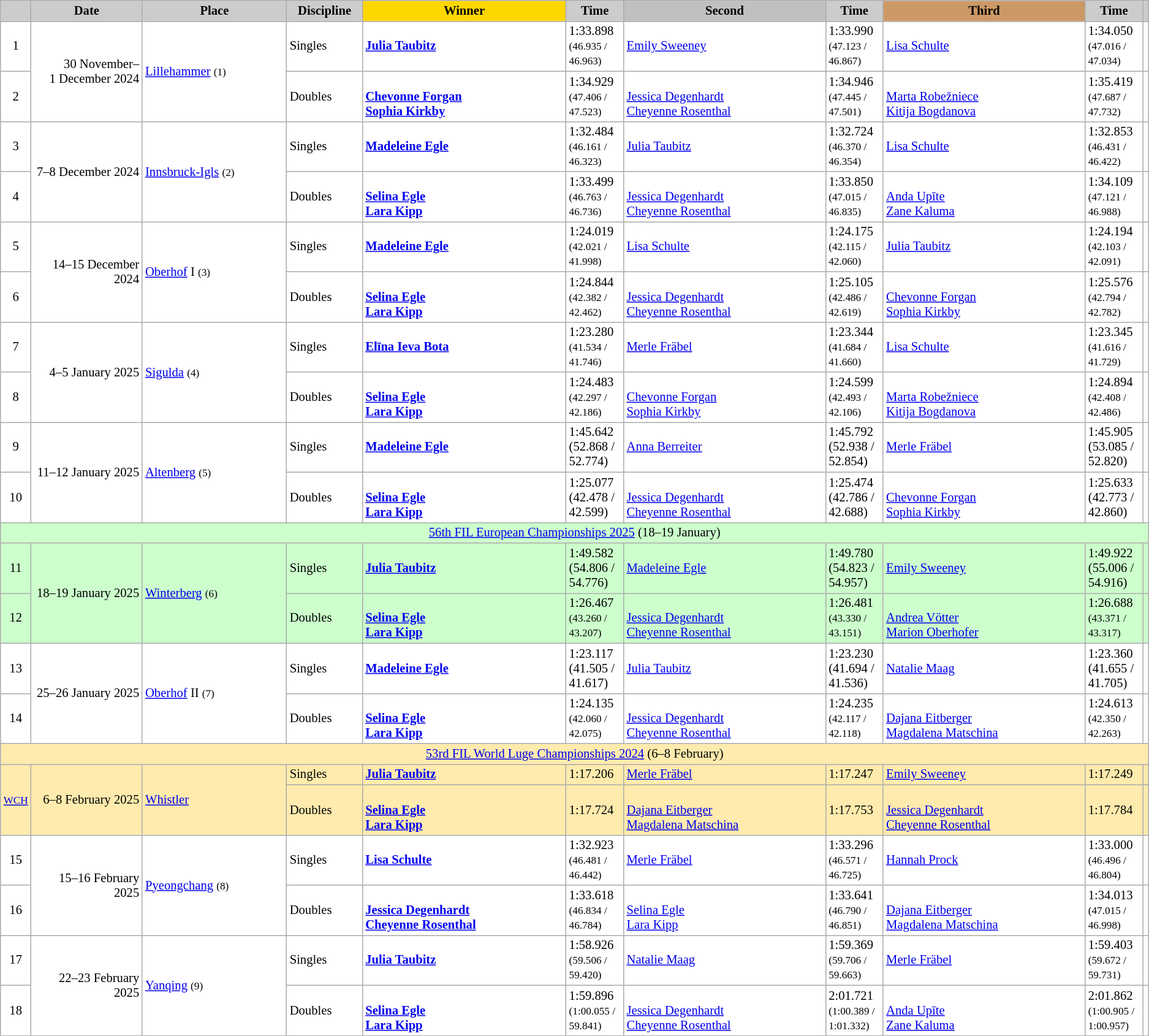<table class="wikitable plainrowheaders" style="background:#fff; font-size:86%; line-height:16px; border:grey solid 1px; border-collapse:collapse;">
<tr>
<th scope="col" style="background:#ccc; width=5 px;"></th>
<th scope="col" style="background:#ccc; width:140px;">Date</th>
<th scope="col" style="background:#ccc; width:190px;">Place<br> </th>
<th scope="col" style="background:#ccc; width:85px;">Discipline</th>
<th scope="col" style="background:gold; width:290px;">Winner</th>
<th scope="col" style="background:#ccc; width:60px;">Time</th>
<th scope="col" style="background:silver; width:290px;">Second</th>
<th scope="col" style="background:#ccc; width:60px;">Time</th>
<th scope="col" style="background:#c96; width:290px;">Third</th>
<th scope="col" style="background:#ccc; width:60px;">Time</th>
<th scope="col" style="background:#ccc; width=5 px;"></th>
</tr>
<tr>
<td align="center">1</td>
<td rowspan="2" align="right">30 November–<br>1 December 2024</td>
<td rowspan="2"> <a href='#'>Lillehammer</a> <small>(1)</small></td>
<td>Singles</td>
<td> <strong><a href='#'>Julia Taubitz</a></strong></td>
<td>1:33.898<br><small>(46.935 / 46.963)</small></td>
<td> <a href='#'>Emily Sweeney</a></td>
<td>1:33.990<br><small>(47.123 / 46.867)</small></td>
<td> <a href='#'>Lisa Schulte</a></td>
<td>1:34.050<br><small>(47.016 / 47.034)</small></td>
<td></td>
</tr>
<tr>
<td align="center">2</td>
<td>Doubles</td>
<td><strong><small></small><br><a href='#'>Chevonne Forgan</a><br><a href='#'>Sophia Kirkby</a></strong></td>
<td>1:34.929<br><small>(47.406 / 47.523)</small></td>
<td><small></small><br><a href='#'>Jessica Degenhardt</a><br><a href='#'>Cheyenne Rosenthal</a></td>
<td>1:34.946<br><small>(47.445 / 47.501)</small></td>
<td><small></small><br><a href='#'>Marta Robežniece</a><br><a href='#'>Kitija Bogdanova</a></td>
<td>1:35.419<br><small>(47.687 / 47.732)</small></td>
<td></td>
</tr>
<tr>
<td align="center">3</td>
<td rowspan="2" align="right">7–8 December 2024</td>
<td rowspan="2"> <a href='#'>Innsbruck-Igls</a> <small>(2)</small></td>
<td>Singles</td>
<td> <strong><a href='#'>Madeleine Egle</a></strong></td>
<td>1:32.484<br><small>(46.161 / 46.323)</small></td>
<td> <a href='#'>Julia Taubitz</a></td>
<td>1:32.724<br><small>(46.370 / 46.354)</small></td>
<td> <a href='#'>Lisa Schulte</a></td>
<td>1:32.853<br><small>(46.431 / 46.422)</small></td>
<td></td>
</tr>
<tr>
<td align="center">4</td>
<td>Doubles</td>
<td><strong><small></small><br><a href='#'>Selina Egle</a><br><a href='#'>Lara Kipp</a></strong></td>
<td>1:33.499<br><small>(46.763 / 46.736)</small></td>
<td><small></small><br><a href='#'>Jessica Degenhardt</a><br><a href='#'>Cheyenne Rosenthal</a></td>
<td>1:33.850<br><small>(47.015 / 46.835)</small></td>
<td><small></small><br><a href='#'>Anda Upīte</a><br><a href='#'>Zane Kaluma</a></td>
<td>1:34.109<br><small>(47.121 / 46.988)</small></td>
<td></td>
</tr>
<tr>
<td align="center">5</td>
<td rowspan="2" align="right">14–15 December 2024</td>
<td rowspan="2"> <a href='#'>Oberhof</a> I <small>(3)</small></td>
<td>Singles</td>
<td> <strong><a href='#'>Madeleine Egle</a></strong></td>
<td>1:24.019<br><small>(42.021 / 41.998)</small></td>
<td> <a href='#'>Lisa Schulte</a></td>
<td>1:24.175<br><small>(42.115 / 42.060)</small></td>
<td> <a href='#'>Julia Taubitz</a></td>
<td>1:24.194<br><small>(42.103 / 42.091)</small></td>
<td></td>
</tr>
<tr>
<td align="center">6</td>
<td>Doubles</td>
<td><strong><small></small><br><a href='#'>Selina Egle</a><br><a href='#'>Lara Kipp</a></strong></td>
<td>1:24.844<br><small>(42.382 / 42.462)</small></td>
<td><small></small><br><a href='#'>Jessica Degenhardt</a><br><a href='#'>Cheyenne Rosenthal</a></td>
<td>1:25.105<br><small>(42.486 / 42.619)</small></td>
<td><small></small><br><a href='#'>Chevonne Forgan</a><br><a href='#'>Sophia Kirkby</a></td>
<td>1:25.576<br><small>(42.794 / 42.782)</small></td>
<td></td>
</tr>
<tr>
<td align="center">7</td>
<td rowspan="2" align="right">4–5 January 2025</td>
<td rowspan="2"> <a href='#'>Sigulda</a> <small>(4)</small></td>
<td>Singles</td>
<td> <strong><a href='#'>Elīna Ieva Bota</a></strong></td>
<td>1:23.280<br><small>(41.534 / 41.746)</small></td>
<td> <a href='#'>Merle Fräbel</a></td>
<td>1:23.344<br><small>(41.684 / 41.660)</small></td>
<td> <a href='#'>Lisa Schulte</a></td>
<td>1:23.345<br><small>(41.616 / 41.729)</small></td>
<td></td>
</tr>
<tr>
<td align="center">8</td>
<td>Doubles</td>
<td><strong><small></small><br><a href='#'>Selina Egle</a><br><a href='#'>Lara Kipp</a></strong></td>
<td>1:24.483<br><small>(42.297 / 42.186)</small></td>
<td><small></small><br><a href='#'>Chevonne Forgan</a><br><a href='#'>Sophia Kirkby</a></td>
<td>1:24.599<br><small>(42.493 / 42.106)</small></td>
<td><small></small><br><a href='#'>Marta Robežniece</a><br><a href='#'>Kitija Bogdanova</a></td>
<td>1:24.894<br><small>(42.408 / 42.486)</small></td>
<td></td>
</tr>
<tr>
<td align="center">9</td>
<td rowspan="2" align="right">11–12 January 2025</td>
<td rowspan="2"> <a href='#'>Altenberg</a> <small>(5)</small></td>
<td>Singles</td>
<td> <strong><a href='#'>Madeleine Egle</a></strong></td>
<td>1:45.642 (52.868 / 52.774)</td>
<td> <a href='#'>Anna Berreiter</a></td>
<td>1:45.792 (52.938 / 52.854)</td>
<td> <a href='#'>Merle Fräbel</a></td>
<td>1:45.905 (53.085 / 52.820)</td>
<td></td>
</tr>
<tr>
<td align="center">10</td>
<td>Doubles</td>
<td><strong><small></small><br><a href='#'>Selina Egle</a><br><a href='#'>Lara Kipp</a></strong></td>
<td>1:25.077 (42.478 / 42.599)</td>
<td><small></small><br><a href='#'>Jessica Degenhardt</a><br><a href='#'>Cheyenne Rosenthal</a></td>
<td>1:25.474 (42.786 / 42.688)</td>
<td><small></small><br><a href='#'>Chevonne Forgan</a><br><a href='#'>Sophia Kirkby</a></td>
<td>1:25.633 (42.773 / 42.860)</td>
<td></td>
</tr>
<tr style="background:#CCFFCC">
<td align=center colspan=11><a href='#'>56th FIL European Championships 2025</a> (18–19 January)</td>
</tr>
<tr style="background:#CCFFCC">
<td align="center">11</td>
<td rowspan=2 align="right">18–19 January 2025</td>
<td rowspan=2> <a href='#'>Winterberg</a> <small>(6)</small></td>
<td>Singles</td>
<td><strong> <a href='#'>Julia Taubitz</a></strong></td>
<td>1:49.582 (54.806 / 54.776)</td>
<td> <a href='#'>Madeleine Egle</a></td>
<td>1:49.780 (54.823 / 54.957)</td>
<td> <a href='#'>Emily Sweeney</a></td>
<td>1:49.922 (55.006 / 54.916)</td>
<td></td>
</tr>
<tr style="background:#CCFFCC">
<td align="center">12</td>
<td>Doubles</td>
<td><strong><small></small><br><a href='#'>Selina Egle</a><br><a href='#'>Lara Kipp</a></strong></td>
<td>1:26.467<br><small>(43.260 / 43.207)</small></td>
<td><small></small><br><a href='#'>Jessica Degenhardt</a><br><a href='#'>Cheyenne Rosenthal</a></td>
<td>1:26.481<br><small>(43.330 / 43.151)</small></td>
<td><small></small><br><a href='#'>Andrea Vötter</a><br><a href='#'>Marion Oberhofer</a></td>
<td>1:26.688<br><small>(43.371 / 43.317)</small></td>
<td></td>
</tr>
<tr>
<td align="center">13</td>
<td rowspan="2" align="right">25–26 January 2025</td>
<td rowspan="2"> <a href='#'>Oberhof</a> II <small>(7)</small></td>
<td>Singles</td>
<td> <strong><a href='#'>Madeleine Egle</a></strong></td>
<td>1:23.117 (41.505 / 41.617)</td>
<td> <a href='#'>Julia Taubitz</a></td>
<td>1:23.230 (41.694 / 41.536)</td>
<td> <a href='#'>Natalie Maag</a></td>
<td>1:23.360 (41.655 / 41.705)</td>
<td></td>
</tr>
<tr>
<td align="center">14</td>
<td>Doubles</td>
<td><strong><small></small><br><a href='#'>Selina Egle</a><br><a href='#'>Lara Kipp</a></strong></td>
<td>1:24.135<br><small>(42.060 / 42.075)</small></td>
<td><small></small><br><a href='#'>Jessica Degenhardt</a><br><a href='#'>Cheyenne Rosenthal</a></td>
<td>1:24.235<br><small>(42.117 / 42.118)</small></td>
<td><small></small><br><a href='#'>Dajana Eitberger</a><br><a href='#'>Magdalena Matschina</a></td>
<td>1:24.613<br><small>(42.350 / 42.263)</small></td>
<td></td>
</tr>
<tr style="background:#FFEBAD">
<td align=center colspan=11><a href='#'>53rd FIL World Luge Championships 2024</a> (6–8 February)</td>
</tr>
<tr style="background:#FFEBAD">
<td rowspan="2" align="center"><small><a href='#'>WCH</a></small></td>
<td rowspan="2" align="right">6–8 February 2025</td>
<td rowspan="2"> <a href='#'>Whistler</a></td>
<td>Singles</td>
<td><strong> <a href='#'>Julia Taubitz</a></strong></td>
<td>1:17.206</td>
<td> <a href='#'>Merle Fräbel</a></td>
<td>1:17.247</td>
<td> <a href='#'>Emily Sweeney</a></td>
<td>1:17.249</td>
<td></td>
</tr>
<tr style="background:#FFEBAD">
<td>Doubles</td>
<td><strong><small></small><br><a href='#'>Selina Egle</a><br><a href='#'>Lara Kipp</a></strong></td>
<td>1:17.724</td>
<td><small></small><br><a href='#'>Dajana Eitberger</a><br><a href='#'>Magdalena Matschina</a></td>
<td>1:17.753</td>
<td><small></small><br><a href='#'>Jessica Degenhardt</a><br><a href='#'>Cheyenne Rosenthal</a></td>
<td>1:17.784</td>
<td></td>
</tr>
<tr>
<td align="center">15</td>
<td rowspan="2" align="right">15–16 February 2025</td>
<td rowspan="2"> <a href='#'>Pyeongchang</a> <small>(8)</small></td>
<td>Singles</td>
<td><strong> <a href='#'>Lisa Schulte</a></strong></td>
<td>1:32.923<br><small>(46.481 / 46.442)</small></td>
<td> <a href='#'>Merle Fräbel</a></td>
<td>1:33.296<br><small>(46.571 / 46.725)</small></td>
<td> <a href='#'>Hannah Prock</a></td>
<td>1:33.000<br><small>(46.496 / 46.804)</small></td>
<td></td>
</tr>
<tr>
<td align="center">16</td>
<td>Doubles</td>
<td><strong><small></small><br><a href='#'>Jessica Degenhardt</a><br><a href='#'>Cheyenne Rosenthal</a></strong></td>
<td>1:33.618<br><small>(46.834 / 46.784)</small></td>
<td><small></small><br><a href='#'>Selina Egle</a><br><a href='#'>Lara Kipp</a></td>
<td>1:33.641<br><small>(46.790 / 46.851)</small></td>
<td><small></small><br><a href='#'>Dajana Eitberger</a><br><a href='#'>Magdalena Matschina</a></td>
<td>1:34.013<br><small>(47.015 / 46.998)</small></td>
<td></td>
</tr>
<tr>
<td align="center">17</td>
<td rowspan="2" align="right">22–23 February 2025</td>
<td rowspan="2"> <a href='#'>Yanqing</a> <small>(9)</small></td>
<td>Singles</td>
<td><strong> <a href='#'>Julia Taubitz</a></strong></td>
<td>1:58.926<br><small>(59.506 / 59.420)</small></td>
<td> <a href='#'>Natalie Maag</a></td>
<td>1:59.369<br><small>(59.706 / 59.663)</small></td>
<td> <a href='#'>Merle Fräbel</a></td>
<td>1:59.403<br><small>(59.672 / 59.731)</small></td>
<td></td>
</tr>
<tr>
<td align="center">18</td>
<td>Doubles</td>
<td><strong><small></small><br><a href='#'>Selina Egle</a><br><a href='#'>Lara Kipp</a></strong></td>
<td>1:59.896<br><small>(1:00.055 / 59.841)</small></td>
<td><small></small><br><a href='#'>Jessica Degenhardt</a><br><a href='#'>Cheyenne Rosenthal</a></td>
<td>2:01.721<br><small>(1:00.389 / 1:01.332)</small></td>
<td><small></small><br><a href='#'>Anda Upīte</a><br><a href='#'>Zane Kaluma</a></td>
<td>2:01.862<br><small>(1:00.905 / 1:00.957)</small></td>
<td></td>
</tr>
</table>
